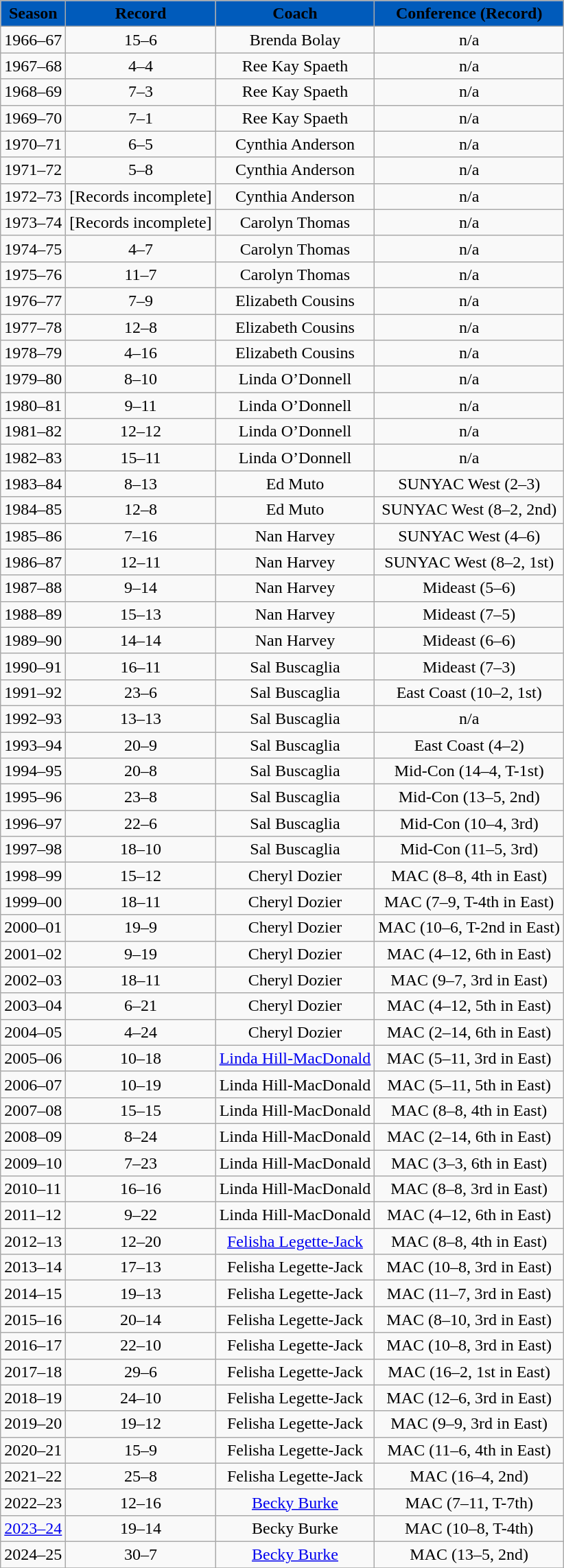<table class="wikitable" style="text-align:center">
<tr bgcolor="#005bbb">
<td><span><strong>Season</strong></span></td>
<td><span><strong>Record</strong></span></td>
<td><span><strong>Coach</strong></span></td>
<td><span><strong>Conference (Record)</strong></span></td>
</tr>
<tr>
<td style="text-align:left">1966–67</td>
<td>15–6</td>
<td>Brenda Bolay</td>
<td>n/a</td>
</tr>
<tr>
<td style="text-align:left">1967–68</td>
<td>4–4</td>
<td>Ree Kay Spaeth</td>
<td>n/a</td>
</tr>
<tr>
<td style="text-align:left">1968–69</td>
<td>7–3</td>
<td>Ree Kay Spaeth</td>
<td>n/a</td>
</tr>
<tr>
<td style="text-align:left">1969–70</td>
<td>7–1</td>
<td>Ree Kay Spaeth</td>
<td>n/a</td>
</tr>
<tr>
<td style="text-align:left">1970–71</td>
<td>6–5</td>
<td>Cynthia Anderson</td>
<td>n/a</td>
</tr>
<tr>
<td style="text-align:left">1971–72</td>
<td>5–8</td>
<td>Cynthia Anderson</td>
<td>n/a</td>
</tr>
<tr>
<td style="text-align:left">1972–73</td>
<td>[Records incomplete]</td>
<td>Cynthia Anderson</td>
<td>n/a</td>
</tr>
<tr>
<td style="text-align:left">1973–74</td>
<td>[Records incomplete]</td>
<td>Carolyn Thomas</td>
<td>n/a</td>
</tr>
<tr>
<td style="text-align:left">1974–75</td>
<td>4–7</td>
<td>Carolyn Thomas</td>
<td>n/a</td>
</tr>
<tr>
<td style="text-align:left">1975–76</td>
<td>11–7</td>
<td>Carolyn Thomas</td>
<td>n/a</td>
</tr>
<tr>
<td style="text-align:left">1976–77</td>
<td>7–9</td>
<td>Elizabeth Cousins</td>
<td>n/a</td>
</tr>
<tr>
<td style="text-align:left">1977–78</td>
<td>12–8</td>
<td>Elizabeth Cousins</td>
<td>n/a</td>
</tr>
<tr>
<td style="text-align:left">1978–79</td>
<td>4–16</td>
<td>Elizabeth Cousins</td>
<td>n/a</td>
</tr>
<tr>
<td style="text-align:left">1979–80</td>
<td>8–10</td>
<td>Linda O’Donnell</td>
<td>n/a</td>
</tr>
<tr>
<td style="text-align:left">1980–81</td>
<td>9–11</td>
<td>Linda O’Donnell</td>
<td>n/a</td>
</tr>
<tr>
<td style="text-align:left">1981–82</td>
<td>12–12</td>
<td>Linda O’Donnell</td>
<td>n/a</td>
</tr>
<tr>
<td style="text-align:left">1982–83</td>
<td>15–11</td>
<td>Linda O’Donnell</td>
<td>n/a</td>
</tr>
<tr>
<td style="text-align:left">1983–84</td>
<td>8–13</td>
<td>Ed Muto</td>
<td>SUNYAC West (2–3)</td>
</tr>
<tr>
<td style="text-align:left">1984–85</td>
<td>12–8</td>
<td>Ed Muto</td>
<td>SUNYAC West (8–2, 2nd)</td>
</tr>
<tr>
<td style="text-align:left">1985–86</td>
<td>7–16</td>
<td>Nan Harvey</td>
<td>SUNYAC West (4–6)</td>
</tr>
<tr>
<td style="text-align:left">1986–87</td>
<td>12–11</td>
<td>Nan Harvey</td>
<td>SUNYAC West (8–2, 1st)</td>
</tr>
<tr>
<td style="text-align:left">1987–88</td>
<td>9–14</td>
<td>Nan Harvey</td>
<td>Mideast (5–6)</td>
</tr>
<tr>
<td style="text-align:left">1988–89</td>
<td>15–13</td>
<td>Nan Harvey</td>
<td>Mideast (7–5)</td>
</tr>
<tr>
<td style="text-align:left">1989–90</td>
<td>14–14</td>
<td>Nan Harvey</td>
<td>Mideast (6–6)</td>
</tr>
<tr>
<td style="text-align:left">1990–91</td>
<td>16–11</td>
<td>Sal Buscaglia</td>
<td>Mideast (7–3)</td>
</tr>
<tr>
<td style="text-align:left">1991–92</td>
<td>23–6</td>
<td>Sal Buscaglia</td>
<td>East Coast (10–2, 1st)</td>
</tr>
<tr>
<td style="text-align:left">1992–93</td>
<td>13–13</td>
<td>Sal Buscaglia</td>
<td>n/a</td>
</tr>
<tr>
<td style="text-align:left">1993–94</td>
<td>20–9</td>
<td>Sal Buscaglia</td>
<td>East Coast (4–2)</td>
</tr>
<tr>
<td style="text-align:left">1994–95</td>
<td>20–8</td>
<td>Sal Buscaglia</td>
<td>Mid-Con (14–4, T-1st)</td>
</tr>
<tr>
<td style="text-align:left">1995–96</td>
<td>23–8</td>
<td>Sal Buscaglia</td>
<td>Mid-Con (13–5, 2nd)</td>
</tr>
<tr>
<td style="text-align:left">1996–97</td>
<td>22–6</td>
<td>Sal Buscaglia</td>
<td>Mid-Con (10–4, 3rd)</td>
</tr>
<tr>
<td style="text-align:left">1997–98</td>
<td>18–10</td>
<td>Sal Buscaglia</td>
<td>Mid-Con (11–5, 3rd)</td>
</tr>
<tr>
<td style="text-align:left">1998–99</td>
<td>15–12</td>
<td>Cheryl Dozier</td>
<td>MAC (8–8, 4th in East)</td>
</tr>
<tr>
<td style="text-align:left">1999–00</td>
<td>18–11</td>
<td>Cheryl Dozier</td>
<td>MAC (7–9, T-4th in East)</td>
</tr>
<tr>
<td style="text-align:left">2000–01</td>
<td>19–9</td>
<td>Cheryl Dozier</td>
<td>MAC (10–6, T-2nd in East)</td>
</tr>
<tr>
<td style="text-align:left">2001–02</td>
<td>9–19</td>
<td>Cheryl Dozier</td>
<td>MAC (4–12, 6th in East)</td>
</tr>
<tr>
<td style="text-align:left">2002–03</td>
<td>18–11</td>
<td>Cheryl Dozier</td>
<td>MAC (9–7, 3rd in East)</td>
</tr>
<tr>
<td style="text-align:left">2003–04</td>
<td>6–21</td>
<td>Cheryl Dozier</td>
<td>MAC (4–12, 5th in East)</td>
</tr>
<tr>
<td style="text-align:left">2004–05</td>
<td>4–24</td>
<td>Cheryl Dozier</td>
<td>MAC (2–14, 6th in East)</td>
</tr>
<tr>
<td style="text-align:left">2005–06</td>
<td>10–18</td>
<td><a href='#'>Linda Hill-MacDonald</a></td>
<td>MAC (5–11, 3rd in East)</td>
</tr>
<tr>
<td style="text-align:left">2006–07</td>
<td>10–19</td>
<td>Linda Hill-MacDonald</td>
<td>MAC (5–11, 5th in East)</td>
</tr>
<tr>
<td style="text-align:left">2007–08</td>
<td>15–15</td>
<td>Linda Hill-MacDonald</td>
<td>MAC (8–8, 4th in East)</td>
</tr>
<tr>
<td style="text-align:left">2008–09</td>
<td>8–24</td>
<td>Linda Hill-MacDonald</td>
<td>MAC (2–14, 6th in East)</td>
</tr>
<tr>
<td style="text-align:left">2009–10</td>
<td>7–23</td>
<td>Linda Hill-MacDonald</td>
<td>MAC (3–3, 6th in East)</td>
</tr>
<tr>
<td style="text-align:left">2010–11</td>
<td>16–16</td>
<td>Linda Hill-MacDonald</td>
<td>MAC (8–8, 3rd in East)</td>
</tr>
<tr>
<td style="text-align:left">2011–12</td>
<td>9–22</td>
<td>Linda Hill-MacDonald</td>
<td>MAC (4–12, 6th in East)</td>
</tr>
<tr>
<td style="text-align:left">2012–13</td>
<td>12–20</td>
<td><a href='#'>Felisha Legette-Jack</a></td>
<td>MAC (8–8, 4th in East)</td>
</tr>
<tr>
<td style="text-align:left">2013–14</td>
<td>17–13</td>
<td>Felisha Legette-Jack</td>
<td>MAC (10–8, 3rd in East)</td>
</tr>
<tr>
<td style="text-align:left">2014–15</td>
<td>19–13</td>
<td>Felisha Legette-Jack</td>
<td>MAC (11–7, 3rd in East)</td>
</tr>
<tr>
<td style="text-align:left">2015–16</td>
<td>20–14</td>
<td>Felisha Legette-Jack</td>
<td>MAC (8–10, 3rd in East)</td>
</tr>
<tr>
<td style="text-align:left">2016–17</td>
<td>22–10</td>
<td>Felisha Legette-Jack</td>
<td>MAC (10–8, 3rd in East)</td>
</tr>
<tr>
<td>2017–18</td>
<td>29–6</td>
<td>Felisha Legette-Jack</td>
<td>MAC (16–2, 1st in East)</td>
</tr>
<tr>
<td>2018–19</td>
<td>24–10</td>
<td>Felisha Legette-Jack</td>
<td>MAC (12–6, 3rd in East)</td>
</tr>
<tr>
<td>2019–20</td>
<td>19–12</td>
<td>Felisha Legette-Jack</td>
<td>MAC (9–9, 3rd in East)</td>
</tr>
<tr>
<td>2020–21</td>
<td>15–9</td>
<td>Felisha Legette-Jack</td>
<td>MAC (11–6, 4th in East)</td>
</tr>
<tr>
<td>2021–22</td>
<td>25–8</td>
<td>Felisha Legette-Jack</td>
<td>MAC (16–4, 2nd)</td>
</tr>
<tr>
<td>2022–23</td>
<td>12–16</td>
<td><a href='#'>Becky Burke</a></td>
<td>MAC (7–11, T-7th)</td>
</tr>
<tr>
<td><a href='#'>2023–24</a></td>
<td>19–14</td>
<td>Becky Burke</td>
<td>MAC (10–8, T-4th)</td>
</tr>
<tr>
<td>2024–25</td>
<td>30–7</td>
<td><a href='#'>Becky Burke</a></td>
<td>MAC (13–5, 2nd)</td>
</tr>
<tr>
</tr>
</table>
